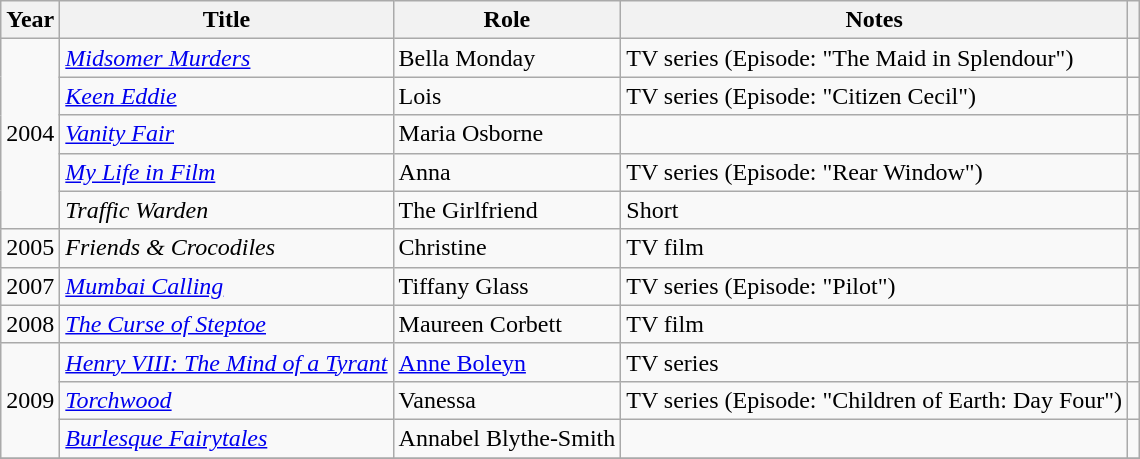<table class="wikitable sortable">
<tr>
<th>Year</th>
<th>Title</th>
<th>Role</th>
<th class="unsortable">Notes</th>
<th class="unsortable"></th>
</tr>
<tr>
<td rowspan="5">2004</td>
<td><em><a href='#'>Midsomer Murders</a></em></td>
<td>Bella Monday</td>
<td>TV series (Episode: "The Maid in Splendour")</td>
<td></td>
</tr>
<tr>
<td><em><a href='#'>Keen Eddie</a></em></td>
<td>Lois</td>
<td>TV series (Episode: "Citizen Cecil")</td>
<td></td>
</tr>
<tr>
<td><em><a href='#'>Vanity Fair</a></em></td>
<td>Maria Osborne</td>
<td></td>
<td></td>
</tr>
<tr>
<td><em><a href='#'>My Life in Film</a></em></td>
<td>Anna</td>
<td>TV series (Episode: "Rear Window")</td>
<td></td>
</tr>
<tr>
<td><em>Traffic Warden</em></td>
<td>The Girlfriend</td>
<td>Short</td>
<td></td>
</tr>
<tr>
<td>2005</td>
<td><em>Friends & Crocodiles</em></td>
<td>Christine</td>
<td>TV film</td>
<td></td>
</tr>
<tr>
<td>2007</td>
<td><em><a href='#'>Mumbai Calling</a></em></td>
<td>Tiffany Glass</td>
<td>TV series (Episode: "Pilot")</td>
<td></td>
</tr>
<tr>
<td>2008</td>
<td><em><a href='#'>The Curse of Steptoe</a></em></td>
<td>Maureen Corbett</td>
<td>TV film</td>
<td></td>
</tr>
<tr>
<td rowspan="3">2009</td>
<td><em><a href='#'>Henry VIII: The Mind of a Tyrant</a></em></td>
<td><a href='#'>Anne Boleyn</a></td>
<td>TV series</td>
<td></td>
</tr>
<tr>
<td><em><a href='#'>Torchwood</a></em></td>
<td>Vanessa</td>
<td>TV series (Episode: "Children of Earth: Day Four")</td>
<td></td>
</tr>
<tr>
<td><em><a href='#'>Burlesque Fairytales</a></em></td>
<td>Annabel Blythe-Smith</td>
<td></td>
<td></td>
</tr>
<tr>
</tr>
</table>
